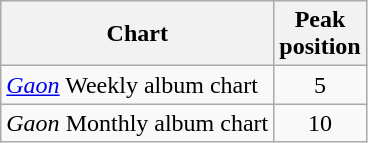<table class="wikitable sortable">
<tr>
<th>Chart</th>
<th>Peak<br>position</th>
</tr>
<tr>
<td><em><a href='#'>Gaon</a></em> Weekly album chart</td>
<td align="center">5</td>
</tr>
<tr>
<td><em>Gaon</em> Monthly album chart</td>
<td align="center">10</td>
</tr>
</table>
